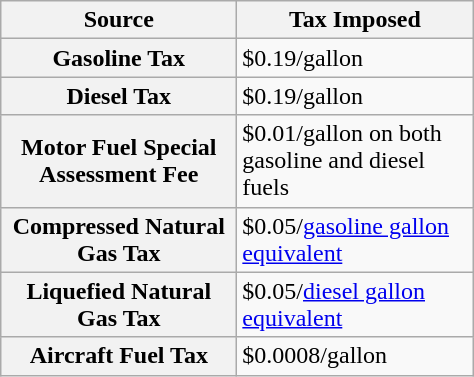<table class="wikitable">
<tr>
<th width=150>Source</th>
<th width=150>Tax Imposed</th>
</tr>
<tr>
<th>Gasoline Tax</th>
<td>$0.19/gallon</td>
</tr>
<tr>
<th>Diesel Tax</th>
<td>$0.19/gallon</td>
</tr>
<tr>
<th>Motor Fuel Special Assessment Fee</th>
<td>$0.01/gallon on both gasoline and diesel fuels</td>
</tr>
<tr>
<th>Compressed Natural Gas Tax</th>
<td>$0.05/<a href='#'>gasoline gallon equivalent</a></td>
</tr>
<tr>
<th>Liquefied Natural Gas Tax</th>
<td>$0.05/<a href='#'>diesel gallon equivalent</a></td>
</tr>
<tr>
<th>Aircraft Fuel Tax</th>
<td>$0.0008/gallon</td>
</tr>
</table>
